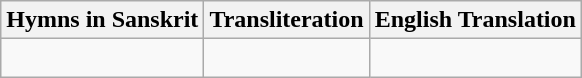<table class="wikitable">
<tr>
<th>Hymns in Sanskrit</th>
<th>Transliteration</th>
<th>English Translation</th>
</tr>
<tr>
<td><br></td>
<td><br></td>
<td><br></td>
</tr>
</table>
